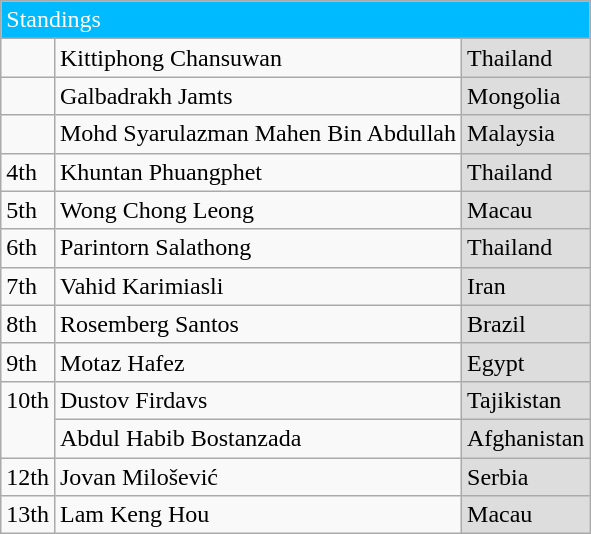<table class="wikitable">
<tr>
<td colspan="3" style="background:#00baff;color:#fff">Standings</td>
</tr>
<tr>
<td></td>
<td>Kittiphong Chansuwan</td>
<td style="background:#dddddd"> Thailand</td>
</tr>
<tr>
<td></td>
<td>Galbadrakh Jamts</td>
<td style="background:#dddddd"> Mongolia</td>
</tr>
<tr>
<td></td>
<td>Mohd Syarulazman Mahen Bin Abdullah</td>
<td style="background:#dddddd"> Malaysia</td>
</tr>
<tr>
<td>4th</td>
<td>Khuntan Phuangphet</td>
<td style="background:#dddddd"> Thailand</td>
</tr>
<tr>
<td>5th</td>
<td>Wong Chong Leong</td>
<td style="background:#dddddd"> Macau</td>
</tr>
<tr>
<td>6th</td>
<td>Parintorn Salathong</td>
<td style="background:#dddddd"> Thailand</td>
</tr>
<tr>
<td>7th</td>
<td>Vahid Karimiasli</td>
<td style="background:#dddddd"> Iran</td>
</tr>
<tr>
<td>8th</td>
<td>Rosemberg Santos</td>
<td style="background:#dddddd"> Brazil</td>
</tr>
<tr>
<td>9th</td>
<td>Motaz Hafez</td>
<td style="background:#dddddd"> Egypt</td>
</tr>
<tr>
<td valign=top rowspan=2>10th</td>
<td>Dustov Firdavs</td>
<td style="background:#dddddd"> Tajikistan</td>
</tr>
<tr>
<td>Abdul Habib Bostanzada</td>
<td style="background:#dddddd"> Afghanistan</td>
</tr>
<tr>
<td>12th</td>
<td>Jovan Milošević</td>
<td style="background:#dddddd"> Serbia</td>
</tr>
<tr>
<td>13th</td>
<td>Lam Keng Hou</td>
<td style="background:#dddddd"> Macau</td>
</tr>
</table>
